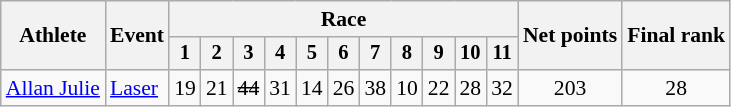<table class="wikitable" style="font-size:90%;">
<tr>
<th rowspan=2>Athlete</th>
<th rowspan=2>Event</th>
<th colspan=11>Race</th>
<th rowspan=2>Net points</th>
<th rowspan=2>Final rank</th>
</tr>
<tr style="font-size:95%">
<th>1</th>
<th>2</th>
<th>3</th>
<th>4</th>
<th>5</th>
<th>6</th>
<th>7</th>
<th>8</th>
<th>9</th>
<th>10</th>
<th>11</th>
</tr>
<tr align=center>
<td align=left><a href='#'>Allan Julie</a></td>
<td align=left><a href='#'>Laser</a></td>
<td>19</td>
<td>21</td>
<td><s>44<br><small></small></s></td>
<td>31</td>
<td>14</td>
<td>26</td>
<td>38</td>
<td>10</td>
<td>22</td>
<td>28</td>
<td>32</td>
<td>203</td>
<td>28</td>
</tr>
</table>
